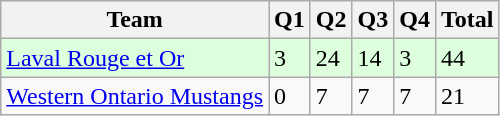<table class="wikitable">
<tr>
<th>Team</th>
<th>Q1</th>
<th>Q2</th>
<th>Q3</th>
<th>Q4</th>
<th>Total</th>
</tr>
<tr style="background:#dfd;">
<td><a href='#'>Laval Rouge et Or</a></td>
<td>3</td>
<td>24</td>
<td>14</td>
<td>3</td>
<td>44</td>
</tr>
<tr>
<td><a href='#'>Western Ontario Mustangs</a></td>
<td>0</td>
<td>7</td>
<td>7</td>
<td>7</td>
<td>21</td>
</tr>
</table>
